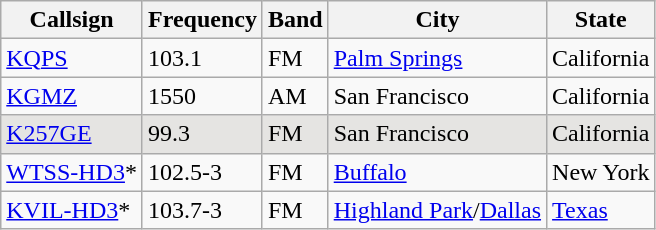<table class="wikitable">
<tr>
<th>Callsign</th>
<th>Frequency</th>
<th>Band</th>
<th>City</th>
<th>State</th>
</tr>
<tr>
<td><a href='#'>KQPS</a></td>
<td>103.1</td>
<td>FM</td>
<td><a href='#'>Palm Springs</a></td>
<td>California</td>
</tr>
<tr>
<td><a href='#'>KGMZ</a></td>
<td>1550</td>
<td>AM</td>
<td>San Francisco</td>
<td>California</td>
</tr>
<tr style="background:#E5E4E2">
<td><a href='#'>K257GE</a></td>
<td>99.3</td>
<td>FM</td>
<td>San Francisco</td>
<td>California</td>
</tr>
<tr>
<td><a href='#'>WTSS-HD3</a>*</td>
<td>102.5-3</td>
<td>FM</td>
<td><a href='#'>Buffalo</a></td>
<td>New York</td>
</tr>
<tr>
<td><a href='#'>KVIL-HD3</a>*</td>
<td>103.7-3</td>
<td>FM</td>
<td><a href='#'>Highland Park</a>/<a href='#'>Dallas</a></td>
<td><a href='#'>Texas</a></td>
</tr>
</table>
